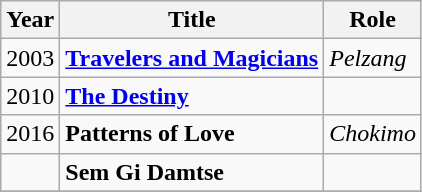<table class="wikitable sortable">
<tr>
<th>Year</th>
<th>Title</th>
<th>Role</th>
</tr>
<tr>
<td>2003</td>
<td><strong><a href='#'>Travelers and Magicians</a></strong></td>
<td><em>Pelzang</em></td>
</tr>
<tr>
<td>2010</td>
<td><strong><a href='#'>The Destiny</a></strong></td>
<td></td>
</tr>
<tr>
<td>2016</td>
<td><strong>Patterns of Love</strong></td>
<td><em>Chokimo</em></td>
</tr>
<tr>
<td></td>
<td><strong>Sem Gi Damtse</strong></td>
<td></td>
</tr>
<tr>
</tr>
</table>
